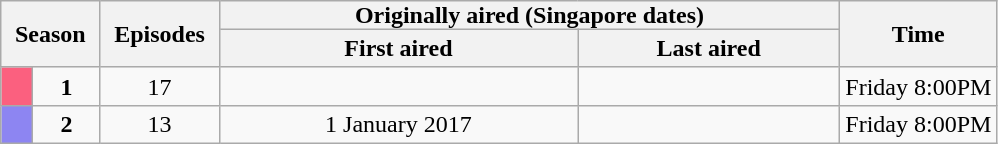<table class="wikitable plainrowheaders" style="text-align:center;">
<tr>
<th style="padding:0 9px;" rowspan="2" colspan="2">Season</th>
<th style="padding:0 9px;" rowspan="2">Episodes</th>
<th style="padding:0 90px;" colspan="2">Originally aired (Singapore dates)</th>
<th style="padding:0 9px;" rowspan="2">Time</th>
</tr>
<tr>
<th>First aired</th>
<th>Last aired</th>
</tr>
<tr>
<td scope="row" style="background:#FB607F; color:#100;"></td>
<td><strong>1</strong></td>
<td>17</td>
<td></td>
<td></td>
<td>Friday 8:00PM</td>
</tr>
<tr>
<td scope="row" style="background:#8d85f2; color:#100;"></td>
<td><strong>2</strong></td>
<td>13</td>
<td>1 January 2017</td>
<td></td>
<td>Friday 8:00PM</td>
</tr>
</table>
